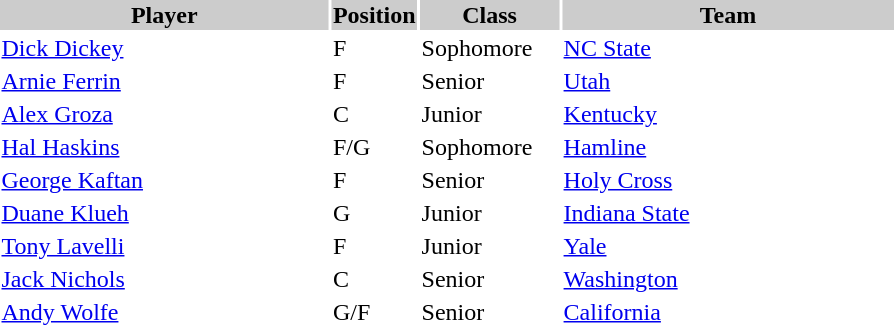<table style="width:600px" "border:'1' 'solid' 'gray'">
<tr>
<th bgcolor="#CCCCCC" style="width:40%">Player</th>
<th bgcolor="#CCCCCC" style="width:4%">Position</th>
<th bgcolor="#CCCCCC" style="width:16%">Class</th>
<th bgcolor="#CCCCCC" style="width:40%">Team</th>
</tr>
<tr>
<td><a href='#'>Dick Dickey</a></td>
<td>F</td>
<td>Sophomore</td>
<td><a href='#'>NC State</a></td>
</tr>
<tr>
<td><a href='#'>Arnie Ferrin</a></td>
<td>F</td>
<td>Senior</td>
<td><a href='#'>Utah</a></td>
</tr>
<tr>
<td><a href='#'>Alex Groza</a></td>
<td>C</td>
<td>Junior</td>
<td><a href='#'>Kentucky</a></td>
</tr>
<tr>
<td><a href='#'>Hal Haskins</a></td>
<td>F/G</td>
<td>Sophomore</td>
<td><a href='#'>Hamline</a></td>
</tr>
<tr>
<td><a href='#'>George Kaftan</a></td>
<td>F</td>
<td>Senior</td>
<td><a href='#'>Holy Cross</a></td>
</tr>
<tr>
<td><a href='#'>Duane Klueh</a></td>
<td>G</td>
<td>Junior</td>
<td><a href='#'>Indiana State</a></td>
</tr>
<tr>
<td><a href='#'>Tony Lavelli</a></td>
<td>F</td>
<td>Junior</td>
<td><a href='#'>Yale</a></td>
</tr>
<tr>
<td><a href='#'>Jack Nichols</a></td>
<td>C</td>
<td>Senior</td>
<td><a href='#'>Washington</a></td>
</tr>
<tr>
<td><a href='#'>Andy Wolfe</a></td>
<td>G/F</td>
<td>Senior</td>
<td><a href='#'>California</a></td>
</tr>
</table>
